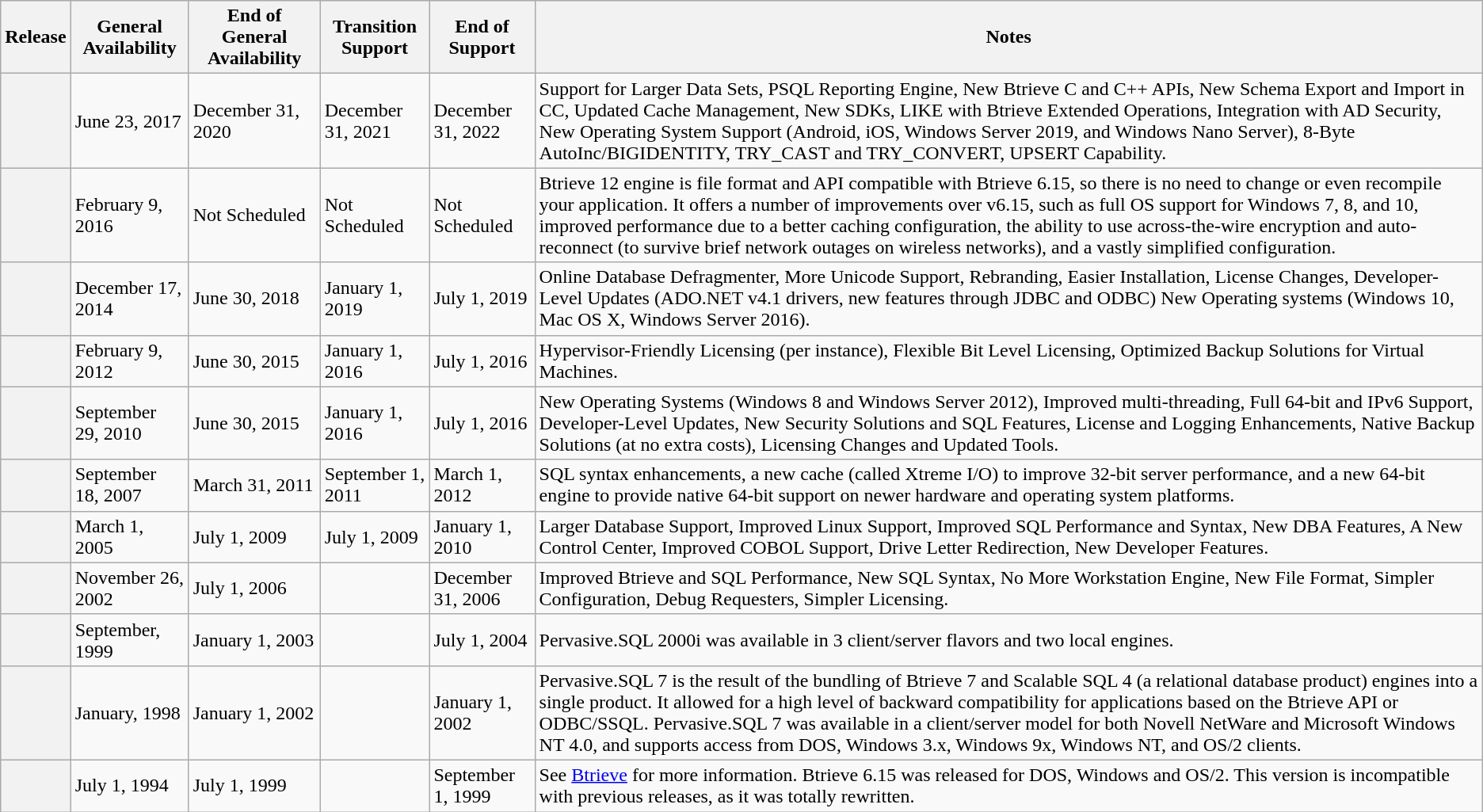<table class="wikitable">
<tr>
<th>Release</th>
<th>General Availability</th>
<th>End of General Availability</th>
<th>Transition Support</th>
<th>End of Support</th>
<th>Notes</th>
</tr>
<tr>
<th></th>
<td>June 23, 2017</td>
<td>December 31, 2020</td>
<td>December 31, 2021</td>
<td>December 31, 2022</td>
<td>Support for Larger Data Sets, PSQL Reporting Engine, New Btrieve C and C++ APIs, New Schema Export and Import in CC, Updated Cache Management, New SDKs, LIKE with Btrieve Extended Operations, Integration with AD Security, New Operating System Support (Android, iOS, Windows Server 2019, and Windows Nano Server), 8-Byte AutoInc/BIGIDENTITY, TRY_CAST and TRY_CONVERT, UPSERT Capability.</td>
</tr>
<tr>
<th></th>
<td>February 9, 2016</td>
<td>Not Scheduled</td>
<td>Not Scheduled</td>
<td>Not Scheduled</td>
<td>Btrieve 12 engine is file format and API compatible with Btrieve 6.15, so there is no need to change or even recompile your application. It offers a number of improvements over v6.15, such as full OS support for Windows 7, 8, and 10, improved performance due to a better caching configuration, the ability to use across-the-wire encryption and auto-reconnect (to survive brief network outages on wireless networks), and a vastly simplified configuration.</td>
</tr>
<tr>
<th></th>
<td>December 17, 2014</td>
<td>June 30, 2018</td>
<td>January 1, 2019</td>
<td>July 1, 2019</td>
<td>Online Database Defragmenter, More Unicode Support, Rebranding, Easier Installation, License Changes, Developer-Level Updates (ADO.NET v4.1 drivers, new features through JDBC and ODBC) New Operating systems (Windows 10, Mac OS X, Windows Server 2016).</td>
</tr>
<tr>
<th></th>
<td>February 9, 2012</td>
<td>June 30, 2015</td>
<td>January 1, 2016</td>
<td>July 1, 2016</td>
<td>Hypervisor-Friendly Licensing (per instance), Flexible Bit Level Licensing, Optimized Backup Solutions for Virtual Machines.</td>
</tr>
<tr>
<th></th>
<td>September 29, 2010</td>
<td>June 30, 2015</td>
<td>January 1, 2016</td>
<td>July 1, 2016</td>
<td>New Operating Systems (Windows 8 and Windows Server 2012), Improved multi-threading, Full 64-bit and IPv6 Support, Developer-Level Updates, New Security Solutions and SQL Features, License and Logging Enhancements, Native Backup Solutions (at no extra costs), Licensing Changes and Updated Tools.</td>
</tr>
<tr>
<th></th>
<td>September 18, 2007</td>
<td>March 31, 2011</td>
<td>September 1, 2011</td>
<td>March 1, 2012</td>
<td>SQL syntax enhancements, a new cache (called Xtreme I/O) to improve 32-bit server performance, and a new 64-bit engine to provide native 64-bit support on newer hardware and operating system platforms.</td>
</tr>
<tr>
<th></th>
<td>March 1, 2005</td>
<td>July 1, 2009</td>
<td>July 1, 2009</td>
<td>January 1, 2010</td>
<td>Larger Database Support, Improved Linux Support, Improved SQL Performance and Syntax, New DBA Features, A New Control Center, Improved COBOL Support, Drive Letter Redirection, New Developer Features.</td>
</tr>
<tr>
<th></th>
<td>November 26, 2002</td>
<td>July 1, 2006</td>
<td></td>
<td>December 31, 2006</td>
<td>Improved Btrieve and SQL Performance, New SQL Syntax, No More Workstation Engine, New File Format, Simpler Configuration, Debug Requesters, Simpler Licensing.</td>
</tr>
<tr>
<th></th>
<td>September, 1999</td>
<td>January 1, 2003</td>
<td></td>
<td>July 1, 2004</td>
<td>Pervasive.SQL 2000i was available in 3 client/server flavors and two local engines.</td>
</tr>
<tr>
<th></th>
<td>January, 1998</td>
<td>January 1, 2002</td>
<td></td>
<td>January 1, 2002</td>
<td>Pervasive.SQL 7 is the result of the bundling of Btrieve 7 and Scalable SQL 4 (a relational database product) engines into a single product. It allowed for a high level of backward compatibility for applications based on the Btrieve API or ODBC/SSQL. Pervasive.SQL 7 was available in a client/server model for both Novell NetWare and Microsoft Windows NT 4.0, and supports access from DOS, Windows 3.x, Windows 9x, Windows NT, and OS/2 clients.</td>
</tr>
<tr>
<th></th>
<td>July 1, 1994</td>
<td>July 1, 1999</td>
<td></td>
<td>September 1, 1999</td>
<td>See <a href='#'>Btrieve</a> for more information. Btrieve 6.15 was released for DOS, Windows and OS/2. This version is incompatible with previous releases, as it was totally rewritten.</td>
</tr>
</table>
